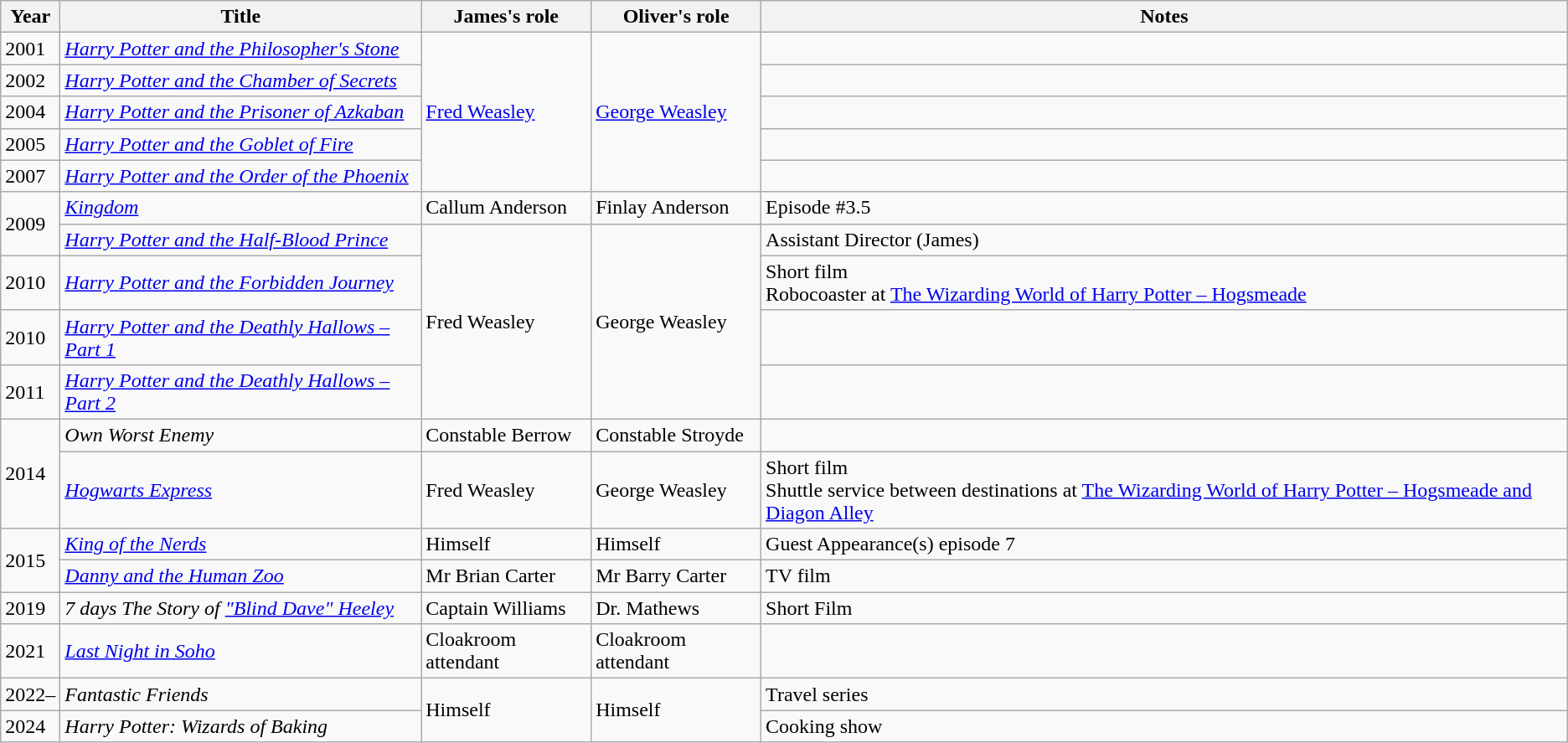<table class="wikitable sortable">
<tr>
<th>Year</th>
<th>Title</th>
<th>James's role</th>
<th>Oliver's role</th>
<th class="unsortable">Notes</th>
</tr>
<tr>
<td>2001</td>
<td><em><a href='#'>Harry Potter and the Philosopher's Stone</a></em></td>
<td rowspan=5><a href='#'>Fred Weasley</a></td>
<td rowspan=5><a href='#'>George Weasley</a></td>
<td></td>
</tr>
<tr>
<td>2002</td>
<td><em><a href='#'>Harry Potter and the Chamber of Secrets</a></em></td>
<td></td>
</tr>
<tr>
<td>2004</td>
<td><em><a href='#'>Harry Potter and the Prisoner of Azkaban</a></em></td>
<td></td>
</tr>
<tr>
<td>2005</td>
<td><em><a href='#'>Harry Potter and the Goblet of Fire</a></em></td>
<td></td>
</tr>
<tr>
<td>2007</td>
<td><em><a href='#'>Harry Potter and the Order of the Phoenix</a></em></td>
<td></td>
</tr>
<tr>
<td rowspan=2>2009</td>
<td><em><a href='#'>Kingdom</a></em></td>
<td>Callum Anderson</td>
<td>Finlay Anderson</td>
<td>Episode #3.5</td>
</tr>
<tr>
<td><em><a href='#'>Harry Potter and the Half-Blood Prince</a></em></td>
<td rowspan=4>Fred Weasley</td>
<td rowspan=4>George Weasley</td>
<td>Assistant Director (James)</td>
</tr>
<tr>
<td>2010</td>
<td><em><a href='#'>Harry Potter and the Forbidden Journey</a></em></td>
<td>Short film<br>Robocoaster at <a href='#'>The Wizarding World of Harry Potter – Hogsmeade</a></td>
</tr>
<tr>
<td>2010</td>
<td><em><a href='#'>Harry Potter and the Deathly Hallows – Part 1</a></em></td>
<td></td>
</tr>
<tr>
<td>2011</td>
<td><em><a href='#'>Harry Potter and the Deathly Hallows – Part 2</a></em></td>
<td></td>
</tr>
<tr>
<td rowspan=2>2014</td>
<td><em>Own Worst Enemy</em></td>
<td>Constable Berrow</td>
<td>Constable Stroyde</td>
<td></td>
</tr>
<tr>
<td><em><a href='#'>Hogwarts Express</a></em></td>
<td>Fred Weasley</td>
<td>George Weasley</td>
<td>Short film<br>Shuttle service between destinations at <a href='#'>The Wizarding World of Harry Potter – Hogsmeade and Diagon Alley</a></td>
</tr>
<tr>
<td rowspan=2>2015</td>
<td><em><a href='#'>King of the Nerds</a></em></td>
<td>Himself</td>
<td>Himself</td>
<td>Guest Appearance(s) episode 7</td>
</tr>
<tr>
<td><em><a href='#'>Danny and the Human Zoo</a></em></td>
<td>Mr Brian Carter</td>
<td>Mr Barry Carter</td>
<td>TV film</td>
</tr>
<tr>
<td rowspan=1>2019</td>
<td><em>7 days The Story of <a href='#'>"Blind Dave" Heeley</a></em></td>
<td>Captain Williams</td>
<td>Dr. Mathews</td>
<td>Short Film</td>
</tr>
<tr>
<td>2021</td>
<td><em><a href='#'>Last Night in Soho</a></em></td>
<td>Cloakroom attendant</td>
<td>Cloakroom attendant</td>
<td></td>
</tr>
<tr>
<td>2022–</td>
<td><em>Fantastic Friends</em></td>
<td Rowspan=2>Himself</td>
<td Rowspan=2>Himself</td>
<td>Travel series</td>
</tr>
<tr>
<td>2024</td>
<td><em>Harry Potter: Wizards of Baking</em></td>
<td>Cooking show</td>
</tr>
</table>
